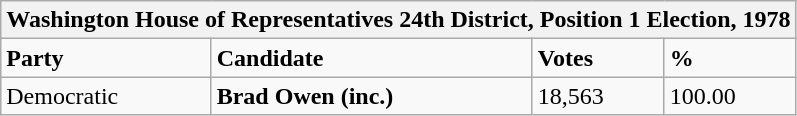<table class="wikitable">
<tr>
<th colspan="4">Washington House of Representatives 24th District, Position 1 Election, 1978</th>
</tr>
<tr>
<td><strong>Party</strong></td>
<td><strong>Candidate</strong></td>
<td><strong>Votes</strong></td>
<td><strong>%</strong></td>
</tr>
<tr>
<td>Democratic</td>
<td><strong>Brad Owen (inc.)</strong></td>
<td>18,563</td>
<td>100.00</td>
</tr>
</table>
